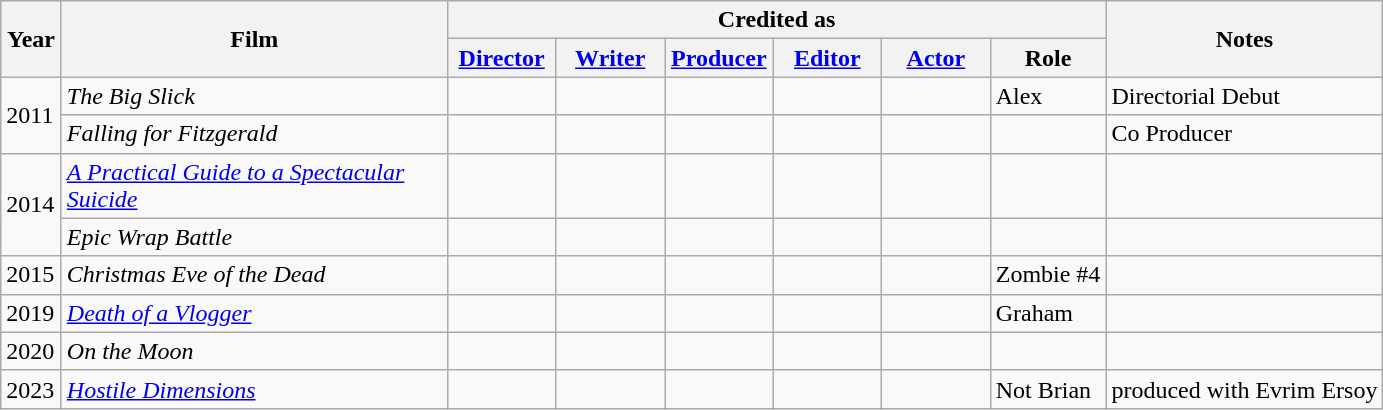<table class="wikitable sortable" style="margin-right: 0;">
<tr>
<th rowspan="2" style="width:33px;">Year</th>
<th rowspan="2" style="width:250px;">Film</th>
<th colspan="6">Credited as</th>
<th rowspan="2">Notes</th>
</tr>
<tr>
<th style="width:65px;"><a href='#'>Director</a></th>
<th style="width:65px;"><a href='#'>Writer</a></th>
<th style="width:65px;"><a href='#'>Producer</a></th>
<th style="width:65px;"><a href='#'>Editor</a></th>
<th style="width:65px;"><a href='#'>Actor</a></th>
<th>Role</th>
</tr>
<tr>
<td rowspan="2">2011</td>
<td style="text-align:left"><em>The Big Slick</em></td>
<td></td>
<td></td>
<td></td>
<td></td>
<td></td>
<td>Alex</td>
<td>Directorial Debut</td>
</tr>
<tr>
<td style="text-align:left"><em>Falling for Fitzgerald</em></td>
<td></td>
<td></td>
<td></td>
<td></td>
<td></td>
<td></td>
<td>Co Producer</td>
</tr>
<tr>
<td rowspan="2">2014</td>
<td style="text-align:left"><em><a href='#'>A Practical Guide to a Spectacular Suicide</a></em></td>
<td></td>
<td></td>
<td></td>
<td></td>
<td></td>
<td></td>
<td></td>
</tr>
<tr>
<td style="text-align:left"><em>Epic Wrap Battle</em></td>
<td></td>
<td></td>
<td></td>
<td></td>
<td></td>
<td></td>
<td></td>
</tr>
<tr>
<td rowspan="1">2015</td>
<td style="text-align:left"><em>Christmas Eve of the Dead</em></td>
<td></td>
<td></td>
<td></td>
<td></td>
<td></td>
<td>Zombie #4</td>
<td></td>
</tr>
<tr>
<td>2019</td>
<td><em><a href='#'>Death of a Vlogger</a></em></td>
<td></td>
<td></td>
<td></td>
<td></td>
<td></td>
<td>Graham</td>
<td></td>
</tr>
<tr>
<td>2020</td>
<td><em>On the Moon</em></td>
<td></td>
<td></td>
<td></td>
<td></td>
<td></td>
<td></td>
<td></td>
</tr>
<tr>
<td>2023</td>
<td><a href='#'><em>Hostile Dimensions</em></a></td>
<td></td>
<td></td>
<td></td>
<td></td>
<td></td>
<td>Not Brian</td>
<td>produced with Evrim Ersoy</td>
</tr>
</table>
